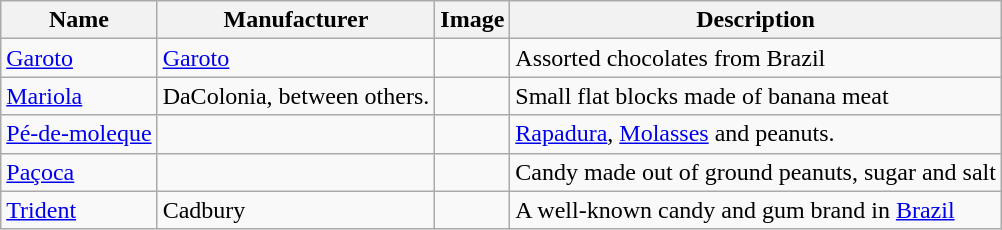<table class="wikitable sortable">
<tr>
<th>Name</th>
<th>Manufacturer</th>
<th class="unsortable">Image</th>
<th>Description</th>
</tr>
<tr>
<td><a href='#'>Garoto</a></td>
<td><a href='#'>Garoto</a></td>
<td></td>
<td>Assorted chocolates from Brazil</td>
</tr>
<tr>
<td><a href='#'>Mariola</a></td>
<td>DaColonia, between others.</td>
<td></td>
<td>Small flat blocks made of banana meat</td>
</tr>
<tr>
<td><a href='#'>Pé-de-moleque</a></td>
<td></td>
<td></td>
<td><a href='#'>Rapadura</a>, <a href='#'>Molasses</a> and peanuts.</td>
</tr>
<tr>
<td><a href='#'>Paçoca</a></td>
<td></td>
<td></td>
<td>Candy made out of ground peanuts, sugar and salt</td>
</tr>
<tr>
<td><a href='#'>Trident</a></td>
<td>Cadbury</td>
<td></td>
<td>A well-known candy and gum brand in <a href='#'>Brazil</a></td>
</tr>
</table>
